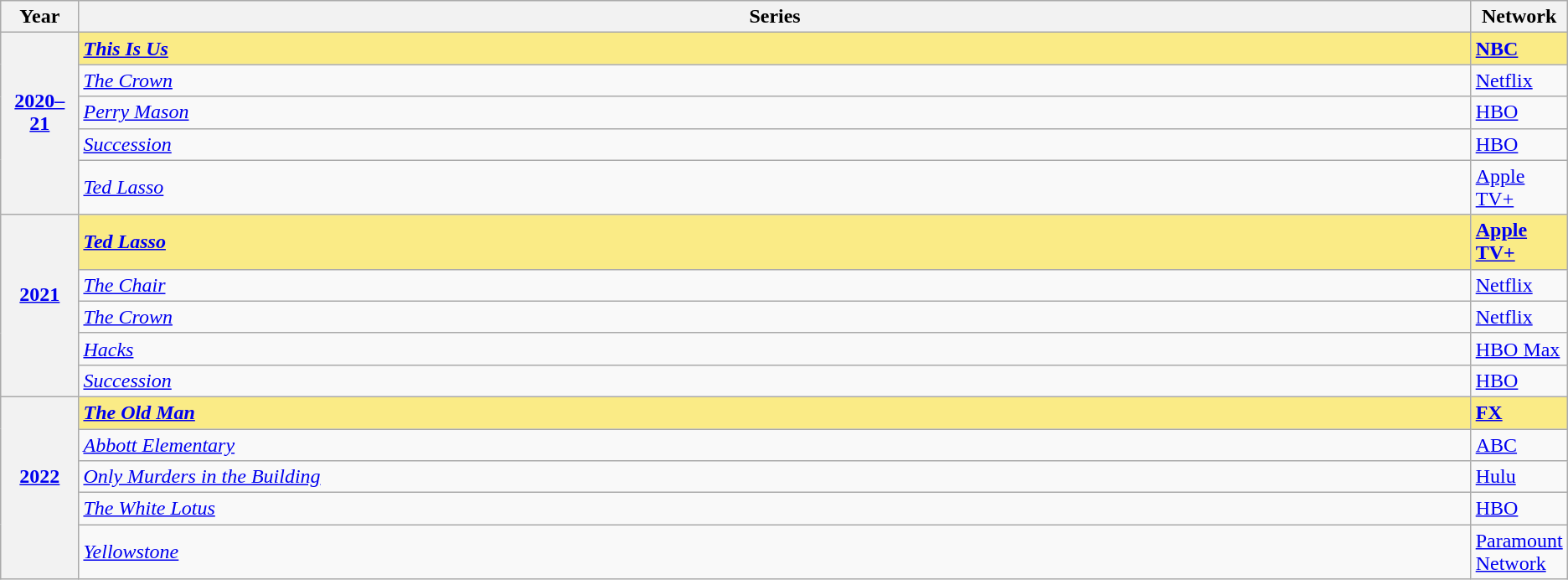<table class="wikitable sortable">
<tr>
<th scope="col" style="width:5%;">Year</th>
<th scope="col" style="width:90%;">Series</th>
<th width="5%">Network</th>
</tr>
<tr>
<th scope="row" rowspan=5 style="text-align:center;"><a href='#'>2020–21</a><br> <br> </th>
<td style="background:#FAEB86;"><strong><em><a href='#'>This Is Us</a></em></strong></td>
<td style="background:#FAEB86;"><strong><a href='#'>NBC</a></strong></td>
</tr>
<tr>
<td><em><a href='#'>The Crown</a></em></td>
<td><a href='#'>Netflix</a></td>
</tr>
<tr>
<td><em><a href='#'>Perry Mason</a></em></td>
<td><a href='#'>HBO</a></td>
</tr>
<tr>
<td><em><a href='#'>Succession</a></em></td>
<td><a href='#'>HBO</a></td>
</tr>
<tr>
<td><em><a href='#'>Ted Lasso</a></em></td>
<td><a href='#'>Apple TV+</a></td>
</tr>
<tr>
<th scope="row" rowspan=5 style="text-align:center;"><a href='#'>2021</a><br> <br> </th>
<td style="background:#FAEB86;"><strong><em><a href='#'>Ted Lasso</a></em></strong></td>
<td style="background:#FAEB86;"><strong><a href='#'>Apple TV+</a></strong></td>
</tr>
<tr>
<td><em><a href='#'>The Chair</a></em></td>
<td><a href='#'>Netflix</a></td>
</tr>
<tr>
<td><em><a href='#'>The Crown</a></em></td>
<td><a href='#'>Netflix</a></td>
</tr>
<tr>
<td><em><a href='#'>Hacks</a></em></td>
<td><a href='#'>HBO Max</a></td>
</tr>
<tr>
<td><em><a href='#'>Succession</a></em></td>
<td><a href='#'>HBO</a></td>
</tr>
<tr>
<th scope="row" rowspan=5 style="text-align:center;"><a href='#'>2022</a><br> <br> </th>
<td style="background:#FAEB86;"><strong><em><a href='#'>The Old Man</a></em></strong></td>
<td style="background:#FAEB86;"><strong><a href='#'>FX</a></strong></td>
</tr>
<tr>
<td><em><a href='#'>Abbott Elementary</a></em></td>
<td><a href='#'>ABC</a></td>
</tr>
<tr>
<td><em><a href='#'>Only Murders in the Building</a></em></td>
<td><a href='#'>Hulu</a></td>
</tr>
<tr>
<td><em><a href='#'>The White Lotus</a></em></td>
<td><a href='#'>HBO</a></td>
</tr>
<tr>
<td><em><a href='#'>Yellowstone</a></em></td>
<td><a href='#'>Paramount Network</a></td>
</tr>
</table>
